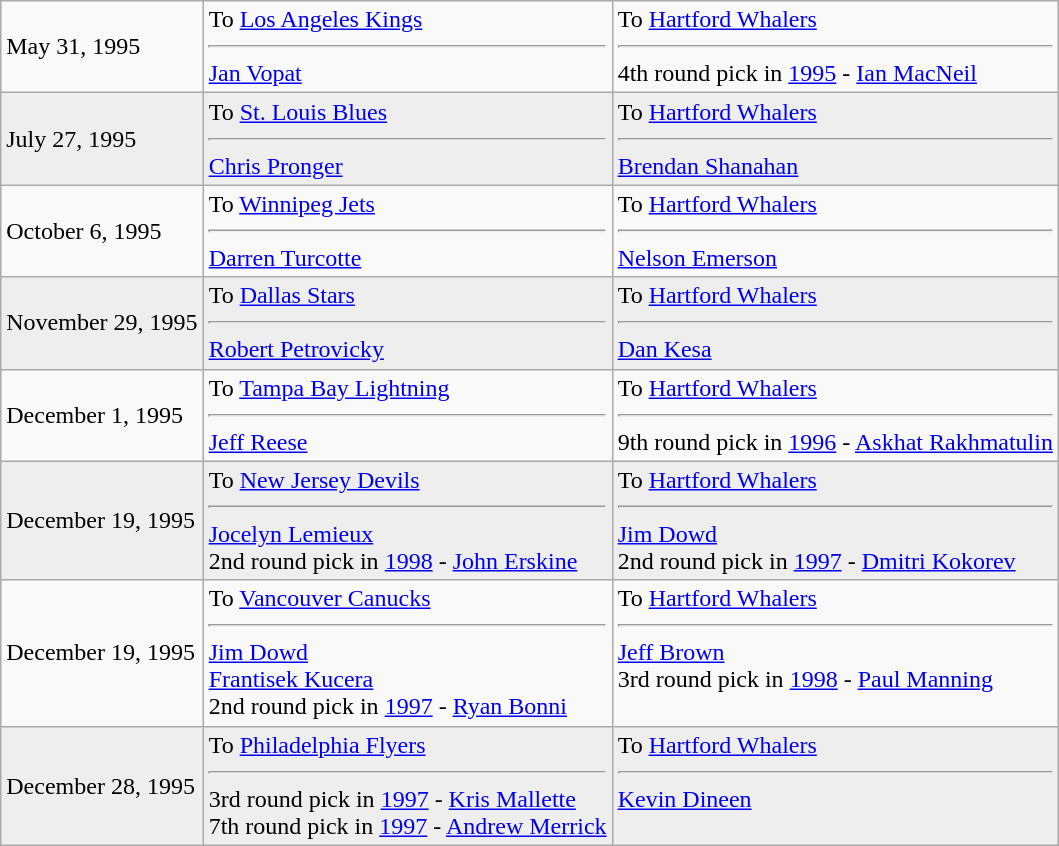<table class="wikitable">
<tr>
<td>May 31, 1995</td>
<td valign="top">To <a href='#'>Los Angeles Kings</a><hr><a href='#'>Jan Vopat</a></td>
<td valign="top">To <a href='#'>Hartford Whalers</a><hr>4th round pick in <a href='#'>1995</a> - <a href='#'>Ian MacNeil</a></td>
</tr>
<tr style="background:#eee;">
<td>July 27, 1995</td>
<td valign="top">To <a href='#'>St. Louis Blues</a><hr><a href='#'>Chris Pronger</a></td>
<td valign="top">To <a href='#'>Hartford Whalers</a><hr><a href='#'>Brendan Shanahan</a></td>
</tr>
<tr>
<td>October 6, 1995</td>
<td valign="top">To <a href='#'>Winnipeg Jets</a><hr><a href='#'>Darren Turcotte</a></td>
<td valign="top">To <a href='#'>Hartford Whalers</a><hr><a href='#'>Nelson Emerson</a></td>
</tr>
<tr style="background:#eee;">
<td>November 29, 1995</td>
<td valign="top">To <a href='#'>Dallas Stars</a><hr><a href='#'>Robert Petrovicky</a></td>
<td valign="top">To <a href='#'>Hartford Whalers</a><hr><a href='#'>Dan Kesa</a></td>
</tr>
<tr>
<td>December 1, 1995</td>
<td valign="top">To <a href='#'>Tampa Bay Lightning</a><hr><a href='#'>Jeff Reese</a></td>
<td valign="top">To <a href='#'>Hartford Whalers</a><hr>9th round pick in <a href='#'>1996</a> - <a href='#'>Askhat Rakhmatulin</a></td>
</tr>
<tr style="background:#eee;">
<td>December 19, 1995</td>
<td valign="top">To <a href='#'>New Jersey Devils</a><hr><a href='#'>Jocelyn Lemieux</a> <br> 2nd round pick in <a href='#'>1998</a> - <a href='#'>John Erskine</a></td>
<td valign="top">To <a href='#'>Hartford Whalers</a><hr><a href='#'>Jim Dowd</a> <br> 2nd round pick in <a href='#'>1997</a> - <a href='#'>Dmitri Kokorev</a></td>
</tr>
<tr>
<td>December 19, 1995</td>
<td valign="top">To <a href='#'>Vancouver Canucks</a><hr><a href='#'>Jim Dowd</a> <br> <a href='#'>Frantisek Kucera</a> <br> 2nd round pick in <a href='#'>1997</a> - <a href='#'>Ryan Bonni</a></td>
<td valign="top">To <a href='#'>Hartford Whalers</a><hr><a href='#'>Jeff Brown</a> <br> 3rd round pick in <a href='#'>1998</a> - <a href='#'>Paul Manning</a></td>
</tr>
<tr style="background:#eee;">
<td>December 28, 1995</td>
<td valign="top">To <a href='#'>Philadelphia Flyers</a><hr>3rd round pick in <a href='#'>1997</a> - <a href='#'>Kris Mallette</a> <br> 7th round pick in <a href='#'>1997</a> - <a href='#'>Andrew Merrick</a></td>
<td valign="top">To <a href='#'>Hartford Whalers</a><hr><a href='#'>Kevin Dineen</a></td>
</tr>
</table>
